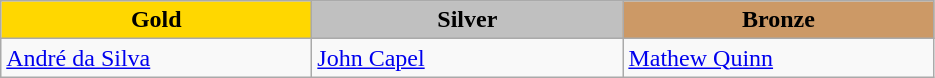<table class="wikitable" style="text-align:left">
<tr align="center">
<td width=200 bgcolor=gold><strong>Gold</strong></td>
<td width=200 bgcolor=silver><strong>Silver</strong></td>
<td width=200 bgcolor=CC9966><strong>Bronze</strong></td>
</tr>
<tr>
<td><a href='#'>André da Silva</a><br><em></em></td>
<td><a href='#'>John Capel</a><br><em></em></td>
<td><a href='#'>Mathew Quinn</a><br><em></em></td>
</tr>
</table>
